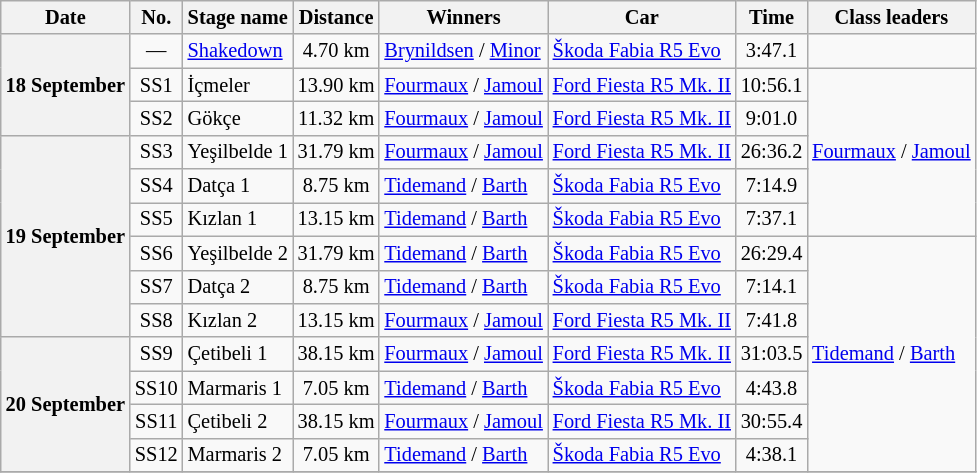<table class="wikitable" style="font-size: 85%;">
<tr>
<th>Date</th>
<th>No.</th>
<th>Stage name</th>
<th>Distance</th>
<th>Winners</th>
<th>Car</th>
<th>Time</th>
<th>Class leaders</th>
</tr>
<tr>
<th rowspan="3">18 September</th>
<td align="center">—</td>
<td nowrap><a href='#'>Shakedown</a></td>
<td align="center">4.70 km</td>
<td><a href='#'>Brynildsen</a> / <a href='#'>Minor</a></td>
<td><a href='#'>Škoda Fabia R5 Evo</a></td>
<td align="center">3:47.1</td>
<td></td>
</tr>
<tr>
<td align="center">SS1</td>
<td>İçmeler</td>
<td align="center">13.90 km</td>
<td><a href='#'>Fourmaux</a> / <a href='#'>Jamoul</a></td>
<td><a href='#'>Ford Fiesta R5 Mk. II</a></td>
<td align="center">10:56.1</td>
<td rowspan="5"><a href='#'>Fourmaux</a> / <a href='#'>Jamoul</a></td>
</tr>
<tr>
<td align="center">SS2</td>
<td>Gökçe</td>
<td align="center">11.32 km</td>
<td><a href='#'>Fourmaux</a> / <a href='#'>Jamoul</a></td>
<td><a href='#'>Ford Fiesta R5 Mk. II</a></td>
<td align="center">9:01.0</td>
</tr>
<tr>
<th rowspan="6">19 September</th>
<td align="center">SS3</td>
<td>Yeşilbelde 1</td>
<td align="center">31.79 km</td>
<td><a href='#'>Fourmaux</a> / <a href='#'>Jamoul</a></td>
<td><a href='#'>Ford Fiesta R5 Mk. II</a></td>
<td align="center">26:36.2</td>
</tr>
<tr>
<td align="center">SS4</td>
<td>Datça 1</td>
<td align="center">8.75 km</td>
<td><a href='#'>Tidemand</a> / <a href='#'>Barth</a></td>
<td><a href='#'>Škoda Fabia R5 Evo</a></td>
<td align="center">7:14.9</td>
</tr>
<tr>
<td align="center">SS5</td>
<td>Kızlan 1</td>
<td align="center">13.15 km</td>
<td><a href='#'>Tidemand</a> / <a href='#'>Barth</a></td>
<td><a href='#'>Škoda Fabia R5 Evo</a></td>
<td align="center">7:37.1</td>
</tr>
<tr>
<td align="center">SS6</td>
<td>Yeşilbelde 2</td>
<td align="center">31.79 km</td>
<td><a href='#'>Tidemand</a> / <a href='#'>Barth</a></td>
<td><a href='#'>Škoda Fabia R5 Evo</a></td>
<td align="center">26:29.4</td>
<td rowspan="7"><a href='#'>Tidemand</a> / <a href='#'>Barth</a></td>
</tr>
<tr>
<td align="center">SS7</td>
<td>Datça 2</td>
<td align="center">8.75 km</td>
<td><a href='#'>Tidemand</a> / <a href='#'>Barth</a></td>
<td><a href='#'>Škoda Fabia R5 Evo</a></td>
<td align="center">7:14.1</td>
</tr>
<tr>
<td align="center">SS8</td>
<td>Kızlan 2</td>
<td align="center">13.15 km</td>
<td><a href='#'>Fourmaux</a> / <a href='#'>Jamoul</a></td>
<td><a href='#'>Ford Fiesta R5 Mk. II</a></td>
<td align="center">7:41.8</td>
</tr>
<tr>
<th rowspan="4">20 September</th>
<td align="center">SS9</td>
<td>Çetibeli 1</td>
<td align="center">38.15 km</td>
<td><a href='#'>Fourmaux</a> / <a href='#'>Jamoul</a></td>
<td><a href='#'>Ford Fiesta R5 Mk. II</a></td>
<td align="center">31:03.5</td>
</tr>
<tr>
<td align="center">SS10</td>
<td>Marmaris 1</td>
<td align="center">7.05 km</td>
<td><a href='#'>Tidemand</a> / <a href='#'>Barth</a></td>
<td><a href='#'>Škoda Fabia R5 Evo</a></td>
<td align="center">4:43.8</td>
</tr>
<tr>
<td align="center">SS11</td>
<td>Çetibeli 2</td>
<td align="center">38.15 km</td>
<td><a href='#'>Fourmaux</a> / <a href='#'>Jamoul</a></td>
<td><a href='#'>Ford Fiesta R5 Mk. II</a></td>
<td align="center">30:55.4</td>
</tr>
<tr>
<td align="center">SS12</td>
<td nowrap>Marmaris 2</td>
<td align="center">7.05 km</td>
<td><a href='#'>Tidemand</a> / <a href='#'>Barth</a></td>
<td><a href='#'>Škoda Fabia R5 Evo</a></td>
<td align="center">4:38.1</td>
</tr>
<tr>
</tr>
</table>
